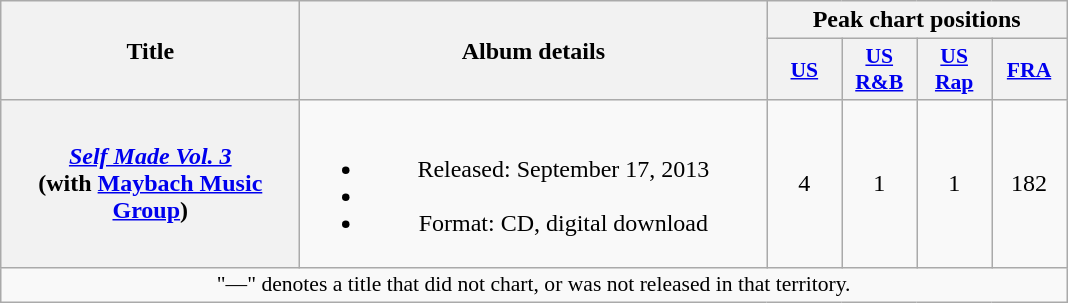<table class="wikitable plainrowheaders" style="text-align:center;">
<tr>
<th scope="col" rowspan="2" style="width:12em;">Title</th>
<th scope="col" rowspan="2" style="width:19em;">Album details</th>
<th scope="col" colspan="4">Peak chart positions</th>
</tr>
<tr>
<th scope="col" style="width:3em;font-size:90%;"><a href='#'>US</a><br></th>
<th scope="col" style="width:3em;font-size:90%;"><a href='#'>US R&B</a><br></th>
<th scope="col" style="width:3em;font-size:90%;"><a href='#'>US Rap</a><br></th>
<th style="width:3em; font-size:90%"><a href='#'>FRA</a><br></th>
</tr>
<tr>
<th scope="row"><em><a href='#'>Self Made Vol. 3</a></em><br><span>(with <a href='#'>Maybach Music Group</a>)</span></th>
<td><br><ul><li>Released: September 17, 2013</li><li></li><li>Format: CD, digital download</li></ul></td>
<td>4</td>
<td>1</td>
<td>1</td>
<td>182</td>
</tr>
<tr>
<td colspan="14" style="font-size:90%">"—" denotes a title that did not chart, or was not released in that territory.</td>
</tr>
</table>
